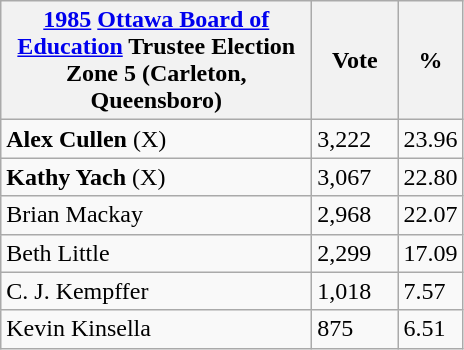<table class="wikitable">
<tr>
<th bgcolor="#DDDDFF" width="200px"><a href='#'>1985</a> <a href='#'>Ottawa Board of Education</a> Trustee Election Zone 5 (Carleton, Queensboro)</th>
<th bgcolor="#DDDDFF" width="50px">Vote</th>
<th bgcolor="#DDDDFF" width="30px">%</th>
</tr>
<tr>
<td><strong>Alex Cullen</strong> (X)</td>
<td>3,222</td>
<td>23.96</td>
</tr>
<tr>
<td><strong>Kathy Yach</strong> (X)</td>
<td>3,067</td>
<td>22.80</td>
</tr>
<tr>
<td>Brian Mackay</td>
<td>2,968</td>
<td>22.07</td>
</tr>
<tr>
<td>Beth Little</td>
<td>2,299</td>
<td>17.09</td>
</tr>
<tr>
<td>C. J. Kempffer</td>
<td>1,018</td>
<td>7.57</td>
</tr>
<tr>
<td>Kevin Kinsella</td>
<td>875</td>
<td>6.51</td>
</tr>
</table>
